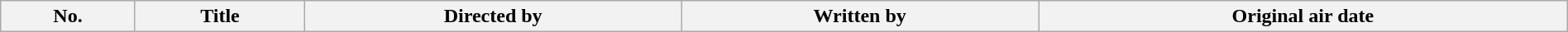<table class="wikitable plainrowheaders" style="width:100%; style="background:#fff;">
<tr>
<th style="background:#;">No.</th>
<th style="background:#;">Title</th>
<th style="background:#;">Directed by</th>
<th style="background:#;">Written by</th>
<th style="background:#;">Original air date<br>
























</th>
</tr>
</table>
